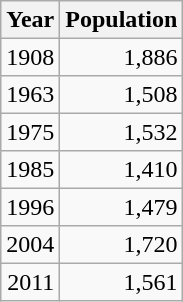<table class="wikitable" style="line-height:1.1em;" style="line-height:1.1em;">
<tr>
<th>Year</th>
<th>Population</th>
</tr>
<tr align="right">
<td>1908</td>
<td>1,886</td>
</tr>
<tr align="right">
<td>1963</td>
<td>1,508</td>
</tr>
<tr align="right">
<td>1975</td>
<td>1,532</td>
</tr>
<tr align="right">
<td>1985</td>
<td>1,410</td>
</tr>
<tr align="right">
<td>1996</td>
<td>1,479</td>
</tr>
<tr align="right">
<td>2004</td>
<td>1,720</td>
</tr>
<tr align="right">
<td>2011</td>
<td>1,561</td>
</tr>
</table>
